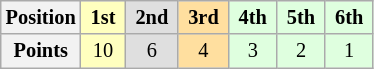<table class="wikitable" style="font-size:85%; text-align:center">
<tr>
<th>Position</th>
<td style="background:#ffffbf;"> <strong>1st</strong> </td>
<td style="background:#dfdfdf;"> <strong>2nd</strong> </td>
<td style="background:#ffdf9f;"> <strong>3rd</strong> </td>
<td style="background:#dfffdf;"> <strong>4th</strong> </td>
<td style="background:#dfffdf;"> <strong>5th</strong> </td>
<td style="background:#dfffdf;"> <strong>6th</strong> </td>
</tr>
<tr>
<th>Points</th>
<td style="background:#ffffbf;">10</td>
<td style="background:#dfdfdf;">6</td>
<td style="background:#ffdf9f;">4</td>
<td style="background:#dfffdf;">3</td>
<td style="background:#dfffdf;">2</td>
<td style="background:#dfffdf;">1</td>
</tr>
</table>
